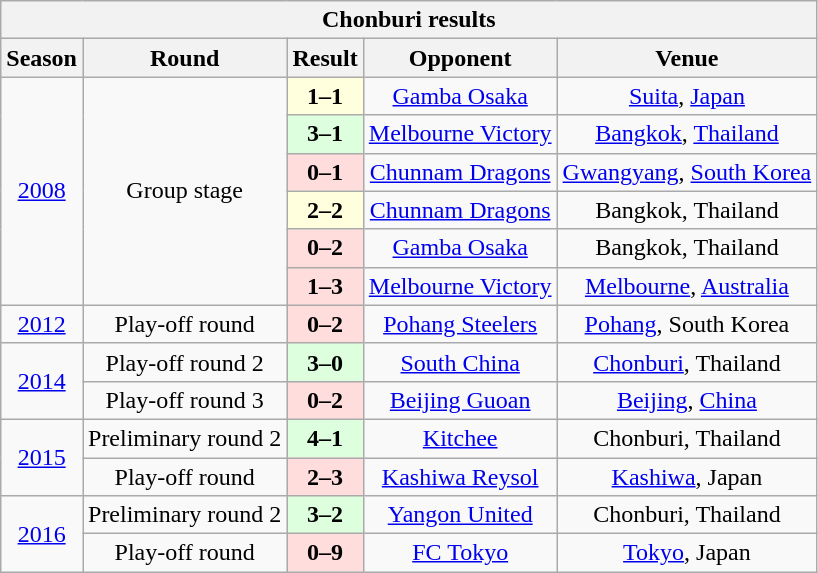<table class="wikitable" style="text-align:center">
<tr>
<th colspan=5>Chonburi results</th>
</tr>
<tr>
<th>Season</th>
<th>Round</th>
<th>Result</th>
<th>Opponent</th>
<th>Venue</th>
</tr>
<tr align=center>
<td rowspan="6"><a href='#'>2008</a></td>
<td rowspan="6">Group stage</td>
<td bgcolor=#ffffdd><strong>1–1</strong></td>
<td> <a href='#'>Gamba Osaka</a></td>
<td><a href='#'>Suita</a>, <a href='#'>Japan</a></td>
</tr>
<tr align=center>
<td bgcolor=#ddffdd><strong>3–1</strong></td>
<td> <a href='#'>Melbourne Victory</a></td>
<td><a href='#'>Bangkok</a>, <a href='#'>Thailand</a></td>
</tr>
<tr align=center>
<td bgcolor=#ffdddd><strong>0–1</strong></td>
<td> <a href='#'>Chunnam Dragons</a></td>
<td><a href='#'>Gwangyang</a>, <a href='#'>South Korea</a></td>
</tr>
<tr align=center>
<td bgcolor=#ffffdd><strong>2–2</strong></td>
<td> <a href='#'>Chunnam Dragons</a></td>
<td>Bangkok, Thailand</td>
</tr>
<tr align=center>
<td bgcolor=#ffdddd><strong>0–2</strong></td>
<td> <a href='#'>Gamba Osaka</a></td>
<td>Bangkok, Thailand</td>
</tr>
<tr align=center>
<td bgcolor=#ffdddd><strong>1–3</strong></td>
<td> <a href='#'>Melbourne Victory</a></td>
<td><a href='#'>Melbourne</a>, <a href='#'>Australia</a></td>
</tr>
<tr align=center>
<td><a href='#'>2012</a></td>
<td>Play-off round</td>
<td bgcolor=#ffdddd><strong>0–2</strong></td>
<td> <a href='#'>Pohang Steelers</a></td>
<td><a href='#'>Pohang</a>, South Korea</td>
</tr>
<tr align=center>
<td rowspan="2"><a href='#'>2014</a></td>
<td>Play-off round 2</td>
<td bgcolor=#ddffdd><strong>3–0</strong></td>
<td> <a href='#'>South China</a></td>
<td><a href='#'>Chonburi</a>, Thailand</td>
</tr>
<tr align=center>
<td>Play-off round 3</td>
<td bgcolor=#ffdddd><strong>0–2</strong></td>
<td> <a href='#'>Beijing Guoan</a></td>
<td><a href='#'>Beijing</a>, <a href='#'>China</a></td>
</tr>
<tr align=center>
<td rowspan="2"><a href='#'>2015</a></td>
<td>Preliminary round 2</td>
<td bgcolor=#ddffdd><strong>4–1</strong></td>
<td> <a href='#'>Kitchee</a></td>
<td>Chonburi, Thailand</td>
</tr>
<tr align=center>
<td>Play-off round</td>
<td bgcolor=#ffdddd><strong>2–3 </strong></td>
<td> <a href='#'>Kashiwa Reysol</a></td>
<td><a href='#'>Kashiwa</a>, Japan</td>
</tr>
<tr align=center>
<td rowspan="2"><a href='#'>2016</a></td>
<td>Preliminary round 2</td>
<td bgcolor=#ddffdd><strong>3–2 </strong></td>
<td> <a href='#'>Yangon United</a></td>
<td>Chonburi, Thailand</td>
</tr>
<tr align=center>
<td>Play-off round</td>
<td bgcolor=#ffdddd><strong>0–9</strong></td>
<td> <a href='#'>FC Tokyo</a></td>
<td><a href='#'>Tokyo</a>, Japan</td>
</tr>
</table>
